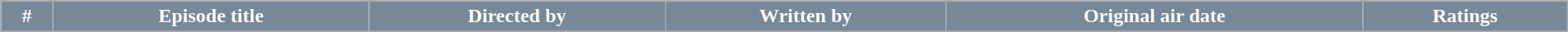<table class="wikitable plainrowheaders" style="margin: auto; width: 100%">
<tr>
<th style="background:#778899; color:#fff;">#</th>
<th style="background:#778899; color:#fff;">Episode title</th>
<th style="background:#778899; color:#fff;">Directed by</th>
<th style="background:#778899; color:#fff;">Written by</th>
<th style="background:#778899; color:#fff;">Original air date</th>
<th style="background:#778899; color:#fff;">Ratings</th>
</tr>
<tr>
</tr>
</table>
